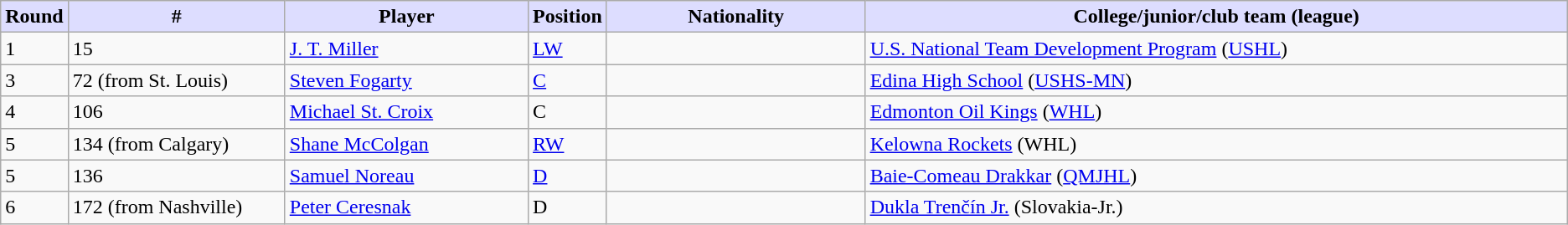<table class="wikitable">
<tr>
<th style="background:#ddf; width:2.00%;">Round</th>
<th style="background:#ddf; width:14.25%;">#</th>
<th style="background:#ddf; width:16.0%;">Player</th>
<th style="background:#ddf; width:4.25%;">Position</th>
<th style="background:#ddf; width:17.0%;">Nationality</th>
<th style="background:#ddf; width:100.0%;">College/junior/club team (league)</th>
</tr>
<tr>
<td>1</td>
<td>15</td>
<td><a href='#'>J. T. Miller</a></td>
<td><a href='#'>LW</a></td>
<td></td>
<td><a href='#'>U.S. National Team Development Program</a> (<a href='#'>USHL</a>)</td>
</tr>
<tr>
<td>3</td>
<td>72 (from St. Louis)</td>
<td><a href='#'>Steven Fogarty</a></td>
<td><a href='#'>C</a></td>
<td></td>
<td><a href='#'>Edina High School</a> (<a href='#'>USHS-MN</a>)</td>
</tr>
<tr>
<td>4</td>
<td>106</td>
<td><a href='#'>Michael St. Croix</a></td>
<td>C</td>
<td></td>
<td><a href='#'>Edmonton Oil Kings</a> (<a href='#'>WHL</a>)</td>
</tr>
<tr>
<td>5</td>
<td>134 (from Calgary)</td>
<td><a href='#'>Shane McColgan</a></td>
<td><a href='#'>RW</a></td>
<td></td>
<td><a href='#'>Kelowna Rockets</a> (WHL)</td>
</tr>
<tr>
<td>5</td>
<td>136</td>
<td><a href='#'>Samuel Noreau</a></td>
<td><a href='#'>D</a></td>
<td></td>
<td><a href='#'>Baie-Comeau Drakkar</a> (<a href='#'>QMJHL</a>)</td>
</tr>
<tr>
<td>6</td>
<td>172 (from Nashville)</td>
<td><a href='#'>Peter Ceresnak</a></td>
<td>D</td>
<td></td>
<td><a href='#'>Dukla Trenčín Jr.</a> (Slovakia-Jr.)</td>
</tr>
</table>
